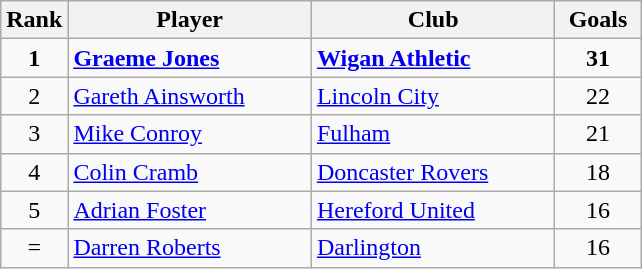<table class="wikitable" style="text-align: center;">
<tr>
<th width=20>Rank</th>
<th width=155>Player</th>
<th width=155>Club</th>
<th width=50>Goals</th>
</tr>
<tr>
<td><strong>1</strong></td>
<td align=left> <strong><a href='#'>Graeme Jones</a></strong></td>
<td align=left><strong><a href='#'>Wigan Athletic</a></strong></td>
<td><strong>31</strong></td>
</tr>
<tr>
<td>2</td>
<td align=left> <a href='#'>Gareth Ainsworth</a></td>
<td align=left><a href='#'>Lincoln City</a></td>
<td>22</td>
</tr>
<tr>
<td>3</td>
<td align=left> <a href='#'>Mike Conroy</a></td>
<td align=left><a href='#'>Fulham</a></td>
<td>21</td>
</tr>
<tr>
<td>4</td>
<td align=left> <a href='#'>Colin Cramb</a></td>
<td align=left><a href='#'>Doncaster Rovers</a></td>
<td>18</td>
</tr>
<tr>
<td>5</td>
<td align=left> <a href='#'>Adrian Foster</a></td>
<td align=left><a href='#'>Hereford United</a></td>
<td>16</td>
</tr>
<tr>
<td>=</td>
<td align=left> <a href='#'>Darren Roberts</a></td>
<td align=left><a href='#'>Darlington</a></td>
<td>16</td>
</tr>
</table>
